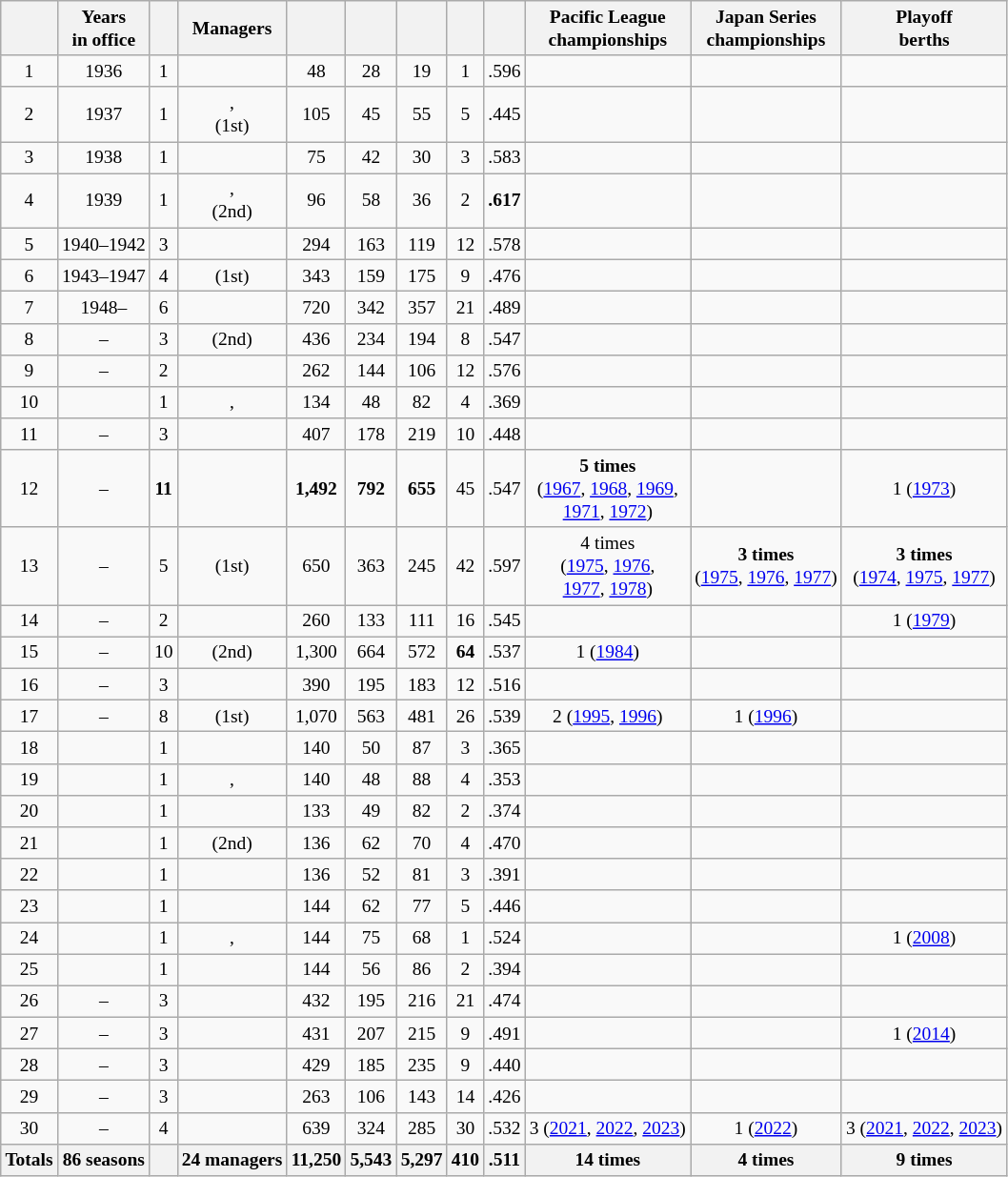<table Class="wikitable sortable"style="text-align:center;white-space:nowrap; font-size: small;">
<tr>
<th></th>
<th>Years<br>in office</th>
<th></th>
<th>Managers</th>
<th></th>
<th></th>
<th></th>
<th></th>
<th></th>
<th>Pacific League<br>championships</th>
<th>Japan Series<br>championships</th>
<th>Playoff<br>berths</th>
</tr>
<tr>
<td>1</td>
<td>1936</td>
<td>1</td>
<td></td>
<td>48</td>
<td>28</td>
<td>19</td>
<td>1</td>
<td>.596</td>
<td></td>
<td></td>
<td></td>
</tr>
<tr>
<td>2</td>
<td>1937</td>
<td>1</td>
<td>,<br> (1st)</td>
<td>105</td>
<td>45</td>
<td>55</td>
<td>5</td>
<td>.445</td>
<td></td>
<td></td>
<td></td>
</tr>
<tr>
<td>3</td>
<td>1938</td>
<td>1</td>
<td></td>
<td>75</td>
<td>42</td>
<td>30</td>
<td>3</td>
<td>.583</td>
<td></td>
<td></td>
<td></td>
</tr>
<tr>
<td>4</td>
<td>1939</td>
<td>1</td>
<td>,<br> (2nd)</td>
<td>96</td>
<td>58</td>
<td>36</td>
<td>2</td>
<td><strong>.617</strong></td>
<td></td>
<td></td>
<td></td>
</tr>
<tr>
<td>5</td>
<td>1940–1942</td>
<td>3</td>
<td></td>
<td>294</td>
<td>163</td>
<td>119</td>
<td>12</td>
<td>.578</td>
<td></td>
<td></td>
<td></td>
</tr>
<tr>
<td>6</td>
<td>1943–1947</td>
<td>4</td>
<td> (1st)</td>
<td>343</td>
<td>159</td>
<td>175</td>
<td>9</td>
<td>.476</td>
<td></td>
<td></td>
<td></td>
</tr>
<tr>
<td>7</td>
<td>1948–</td>
<td>6</td>
<td></td>
<td>720</td>
<td>342</td>
<td>357</td>
<td>21</td>
<td>.489</td>
<td></td>
<td></td>
<td></td>
</tr>
<tr>
<td>8</td>
<td>–</td>
<td>3</td>
<td> (2nd)</td>
<td>436</td>
<td>234</td>
<td>194</td>
<td>8</td>
<td>.547</td>
<td></td>
<td></td>
<td></td>
</tr>
<tr>
<td>9</td>
<td>–</td>
<td>2</td>
<td></td>
<td>262</td>
<td>144</td>
<td>106</td>
<td>12</td>
<td>.576</td>
<td></td>
<td></td>
<td></td>
</tr>
<tr>
<td>10</td>
<td></td>
<td>1</td>
<td>,<br></td>
<td>134</td>
<td>48</td>
<td>82</td>
<td>4</td>
<td>.369</td>
<td></td>
<td></td>
<td></td>
</tr>
<tr>
<td>11</td>
<td>–</td>
<td>3</td>
<td></td>
<td>407</td>
<td>178</td>
<td>219</td>
<td>10</td>
<td>.448</td>
<td></td>
<td></td>
<td></td>
</tr>
<tr>
<td>12</td>
<td>–</td>
<td><strong>11</strong></td>
<td></td>
<td><strong>1,492</strong></td>
<td><strong>792</strong></td>
<td><strong>655</strong></td>
<td>45</td>
<td>.547</td>
<td><strong>5 times</strong><br>(<a href='#'>1967</a>, <a href='#'>1968</a>, <a href='#'>1969</a>,<br><a href='#'>1971</a>, <a href='#'>1972</a>)</td>
<td></td>
<td>1 (<a href='#'>1973</a>)</td>
</tr>
<tr>
<td>13</td>
<td>–</td>
<td>5</td>
<td> (1st)</td>
<td>650</td>
<td>363</td>
<td>245</td>
<td>42</td>
<td>.597</td>
<td>4 times<br>(<a href='#'>1975</a>, <a href='#'>1976</a>,<br><a href='#'>1977</a>, <a href='#'>1978</a>)</td>
<td><strong>3 times</strong><br>(<a href='#'>1975</a>, <a href='#'>1976</a>, <a href='#'>1977</a>)</td>
<td><strong>3 times</strong><br>(<a href='#'>1974</a>, <a href='#'>1975</a>, <a href='#'>1977</a>)</td>
</tr>
<tr>
<td>14</td>
<td>–</td>
<td>2</td>
<td></td>
<td>260</td>
<td>133</td>
<td>111</td>
<td>16</td>
<td>.545</td>
<td></td>
<td></td>
<td>1 (<a href='#'>1979</a>)</td>
</tr>
<tr>
<td>15</td>
<td>–</td>
<td>10</td>
<td> (2nd)</td>
<td>1,300</td>
<td>664</td>
<td>572</td>
<td><strong>64</strong></td>
<td>.537</td>
<td>1 (<a href='#'>1984</a>)</td>
<td></td>
<td></td>
</tr>
<tr>
<td>16</td>
<td>–</td>
<td>3</td>
<td></td>
<td>390</td>
<td>195</td>
<td>183</td>
<td>12</td>
<td>.516</td>
<td></td>
<td></td>
<td></td>
</tr>
<tr>
<td>17</td>
<td>–</td>
<td>8</td>
<td> (1st)</td>
<td>1,070</td>
<td>563</td>
<td>481</td>
<td>26</td>
<td>.539</td>
<td>2 (<a href='#'>1995</a>, <a href='#'>1996</a>)</td>
<td>1 (<a href='#'>1996</a>)</td>
<td></td>
</tr>
<tr>
<td>18</td>
<td></td>
<td>1</td>
<td></td>
<td>140</td>
<td>50</td>
<td>87</td>
<td>3</td>
<td>.365</td>
<td></td>
<td></td>
<td></td>
</tr>
<tr>
<td>19</td>
<td></td>
<td>1</td>
<td>,<br></td>
<td>140</td>
<td>48</td>
<td>88</td>
<td>4</td>
<td>.353</td>
<td></td>
<td></td>
<td></td>
</tr>
<tr>
<td>20</td>
<td></td>
<td>1</td>
<td></td>
<td>133</td>
<td>49</td>
<td>82</td>
<td>2</td>
<td>.374</td>
<td></td>
<td></td>
<td></td>
</tr>
<tr>
<td>21</td>
<td></td>
<td>1</td>
<td> (2nd)</td>
<td>136</td>
<td>62</td>
<td>70</td>
<td>4</td>
<td>.470</td>
<td></td>
<td></td>
<td></td>
</tr>
<tr>
<td>22</td>
<td></td>
<td>1</td>
<td></td>
<td>136</td>
<td>52</td>
<td>81</td>
<td>3</td>
<td>.391</td>
<td></td>
<td></td>
<td></td>
</tr>
<tr>
<td>23</td>
<td></td>
<td>1</td>
<td></td>
<td>144</td>
<td>62</td>
<td>77</td>
<td>5</td>
<td>.446</td>
<td></td>
<td></td>
<td></td>
</tr>
<tr>
<td>24</td>
<td></td>
<td>1</td>
<td>,<br></td>
<td>144</td>
<td>75</td>
<td>68</td>
<td>1</td>
<td>.524</td>
<td></td>
<td></td>
<td>1 (<a href='#'>2008</a>)</td>
</tr>
<tr>
<td>25</td>
<td></td>
<td>1</td>
<td></td>
<td>144</td>
<td>56</td>
<td>86</td>
<td>2</td>
<td>.394</td>
<td></td>
<td></td>
<td></td>
</tr>
<tr>
<td>26</td>
<td>–</td>
<td>3</td>
<td></td>
<td>432</td>
<td>195</td>
<td>216</td>
<td>21</td>
<td>.474</td>
<td></td>
<td></td>
<td></td>
</tr>
<tr>
<td>27</td>
<td>–</td>
<td>3</td>
<td></td>
<td>431</td>
<td>207</td>
<td>215</td>
<td>9</td>
<td>.491</td>
<td></td>
<td></td>
<td>1 (<a href='#'>2014</a>)</td>
</tr>
<tr>
<td>28</td>
<td>–</td>
<td>3</td>
<td></td>
<td>429</td>
<td>185</td>
<td>235</td>
<td>9</td>
<td>.440</td>
<td></td>
<td></td>
<td></td>
</tr>
<tr>
<td>29</td>
<td>–</td>
<td>3</td>
<td></td>
<td>263</td>
<td>106</td>
<td>143</td>
<td>14</td>
<td>.426</td>
<td></td>
<td></td>
<td></td>
</tr>
<tr>
<td>30</td>
<td>–</td>
<td>4</td>
<td></td>
<td>639</td>
<td>324</td>
<td>285</td>
<td>30</td>
<td>.532</td>
<td>3 (<a href='#'>2021</a>, <a href='#'>2022</a>, <a href='#'>2023</a>)</td>
<td>1 (<a href='#'>2022</a>)</td>
<td>3 (<a href='#'>2021</a>, <a href='#'>2022</a>, <a href='#'>2023</a>)</td>
</tr>
<tr class="sortbottom">
<th scope="row" style="text-align:center"><strong>Totals</strong></th>
<th>86 seasons</th>
<th></th>
<th>24 managers</th>
<th>11,250</th>
<th>5,543</th>
<th>5,297</th>
<th>410</th>
<th>.511</th>
<th>14 times</th>
<th>4 times</th>
<th>9 times</th>
</tr>
</table>
